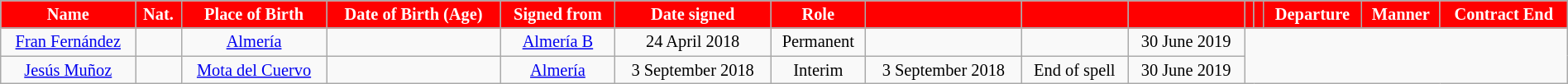<table class="wikitable" style="text-align:center; font-size:85%; width:100%;">
<tr>
<th style="background:#f00; color:#fff; text-align:center;">Name</th>
<th style="background:#f00; color:#fff; text-align:center;">Nat.</th>
<th style="background:#f00; color:#fff; text-align:center;">Place of Birth</th>
<th style="background:#f00; color:#fff; text-align:center;">Date of Birth (Age)</th>
<th style="background:#f00; color:#fff; text-align:center;">Signed from</th>
<th style="background:#f00; color:#fff; text-align:center;">Date signed</th>
<th style="background:#f00; color:#fff; text-align:center;">Role</th>
<th style="background:#f00; color:#fff; text-align:center;"></th>
<th style="background:#f00; color:#fff; text-align:center;"></th>
<th style="background:#f00; color:#fff; text-align:center;"></th>
<th style="background:#f00; color:#fff; text-align:center;"></th>
<th style="background:#f00; color:#fff; text-align:center;"></th>
<th style="background:#f00; color:#fff; text-align:center;">Departure</th>
<th style="background:#f00; color:#fff; text-align:center;">Manner</th>
<th style="background:#f00; color:#fff; text-align:center;">Contract End</th>
</tr>
<tr>
<td><a href='#'>Fran Fernández</a></td>
<td> </td>
<td><a href='#'>Almería</a></td>
<td></td>
<td><a href='#'>Almería B</a></td>
<td>24 April 2018</td>
<td>Permanent<br></td>
<td></td>
<td></td>
<td>30 June 2019</td>
</tr>
<tr>
<td><a href='#'>Jesús Muñoz</a></td>
<td> </td>
<td><a href='#'>Mota del Cuervo</a></td>
<td></td>
<td><a href='#'>Almería</a></td>
<td>3 September 2018</td>
<td>Interim<br></td>
<td>3 September 2018</td>
<td>End of spell</td>
<td>30 June 2019</td>
</tr>
</table>
